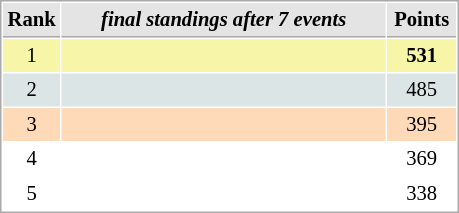<table cellspacing="1" cellpadding="3" style="border:1px solid #AAAAAA;font-size:86%">
<tr style="background-color: #E4E4E4;">
<th style="border-bottom:1px solid #AAAAAA; width: 10px;">Rank</th>
<th style="border-bottom:1px solid #AAAAAA; width: 210px;"><em>final standings after 7 events</em></th>
<th style="border-bottom:1px solid #AAAAAA; width: 40px;">Points</th>
</tr>
<tr style="background:#f7f6a8;">
<td align=center>1</td>
<td><strong></strong></td>
<td align=center><strong>531</strong></td>
</tr>
<tr style="background:#dce5e5;">
<td align=center>2</td>
<td></td>
<td align=center>485</td>
</tr>
<tr style="background:#ffdab9;">
<td align=center>3</td>
<td></td>
<td align=center>395</td>
</tr>
<tr>
<td align=center>4</td>
<td></td>
<td align=center>369</td>
</tr>
<tr>
<td align=center>5</td>
<td></td>
<td align=center>338</td>
</tr>
</table>
